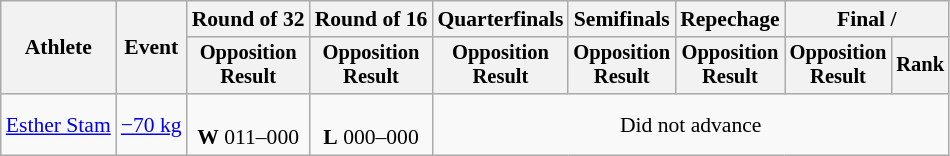<table class="wikitable" style="font-size:90%">
<tr>
<th rowspan="2">Athlete</th>
<th rowspan="2">Event</th>
<th>Round of 32</th>
<th>Round of 16</th>
<th>Quarterfinals</th>
<th>Semifinals</th>
<th>Repechage</th>
<th colspan=2>Final / </th>
</tr>
<tr style="font-size:95%">
<th>Opposition<br>Result</th>
<th>Opposition<br>Result</th>
<th>Opposition<br>Result</th>
<th>Opposition<br>Result</th>
<th>Opposition<br>Result</th>
<th>Opposition<br>Result</th>
<th>Rank</th>
</tr>
<tr align=center>
<td align=left><a href='#'>Esther Stam</a></td>
<td align=left><a href='#'>−70 kg</a></td>
<td><br><strong>W</strong> 011–000</td>
<td><br><strong>L</strong> 000–000 </td>
<td colspan=5>Did not advance</td>
</tr>
</table>
